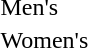<table>
<tr>
<td>Men's <br></td>
<td></td>
<td></td>
<td></td>
</tr>
<tr>
<td>Women's <br></td>
<td></td>
<td></td>
<td></td>
</tr>
</table>
